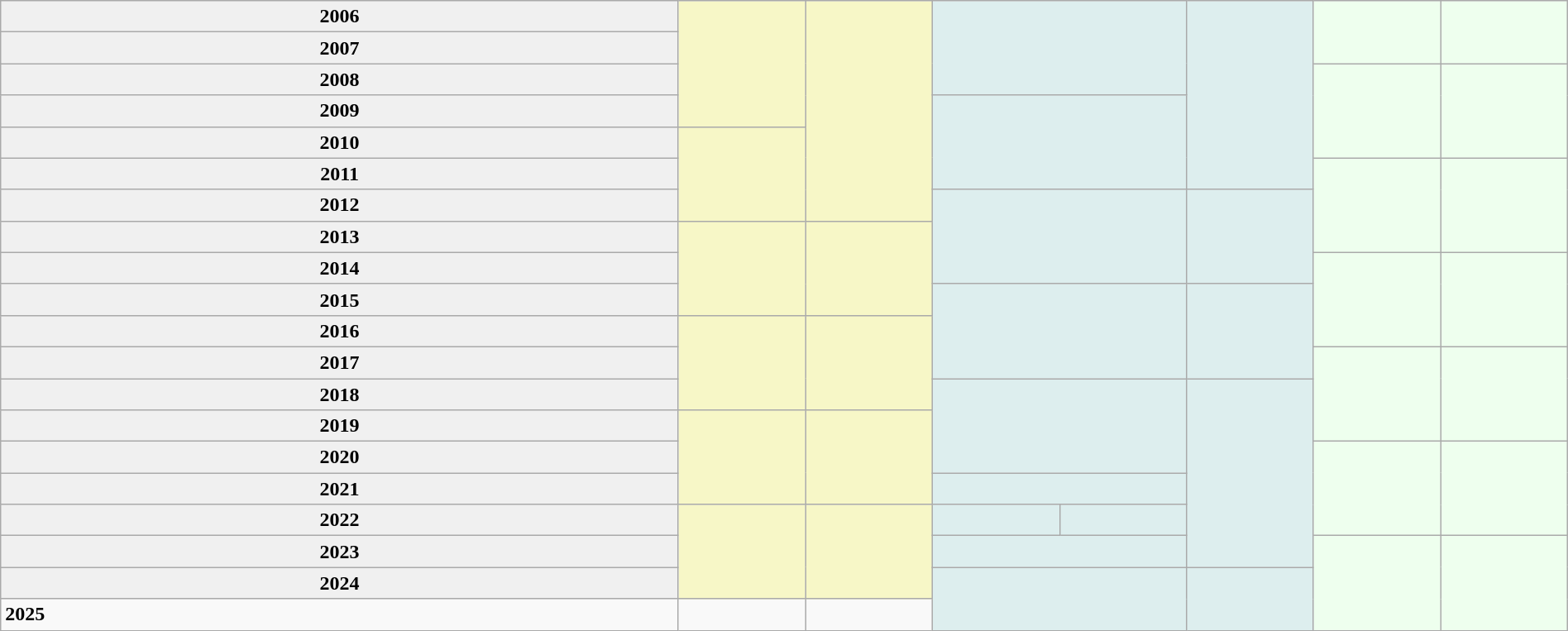<table class="wikitable" width="100%" border="1" cellpadding="5" cellspacing="0">
<tr align="center">
<td style="background: #f0f0f0"><strong>2006</strong></td>
<td style='background: #f7f7c7; ' valign="middle" rowspan=4></td>
<td style='background: #f7f7c7; ' valign="middle" rowspan=7></td>
<td colspan="2" rowspan="3" style="background: #ddeeee; " valign="middle"></td>
<td style='background: #ddeeee; ' valign="middle" rowspan=6></td>
<td style='background: #eeffee; ' valign="middle" rowspan=2></td>
<td style='background: #eeffee; ' valign="middle" rowspan=2></td>
</tr>
<tr align="center">
<td style="background: #f0f0f0"><strong>2007</strong></td>
</tr>
<tr align="center">
<td style="background: #f0f0f0"><strong>2008</strong></td>
<td style='background: #eeffee; ' valign="middle" rowspan=3></td>
<td style='background: #eeffee; ' valign="middle" rowspan=3></td>
</tr>
<tr align="center">
<td style="background: #f0f0f0"><strong>2009</strong></td>
<td colspan="2" rowspan="3" style="background: #ddeeee; " valign="middle"></td>
</tr>
<tr align="center">
<td style="background: #f0f0f0"><strong>2010</strong></td>
<td style='background: #f7f7c7; ' valign="middle" rowspan=3></td>
</tr>
<tr align="center">
<td style="background: #f0f0f0"><strong>2011</strong></td>
<td style='background: #eeffee; ' valign="middle" rowspan=3></td>
<td style='background: #eeffee; ' valign="middle" rowspan=3></td>
</tr>
<tr align="center">
<td style="background: #f0f0f0"><strong>2012</strong></td>
<td colspan="2" rowspan="3" style="background: #ddeeee; " valign="middle"></td>
<td style='background: #ddeeee; ' valign="middle" rowspan=3></td>
</tr>
<tr align="center">
<td style="background: #f0f0f0"><strong>2013</strong></td>
<td style='background: #f7f7c7; ' valign="middle" rowspan=3></td>
<td style='background: #f7f7c7; ' valign="middle" rowspan=3></td>
</tr>
<tr align="center">
<td style="background: #f0f0f0"><strong>2014</strong></td>
<td style='background: #eeffee; ' valign="middle" rowspan=3></td>
<td style='background: #eeffee; ' valign="middle" rowspan=3></td>
</tr>
<tr align="center">
<td style="background: #f0f0f0"><strong>2015</strong></td>
<td colspan="2" rowspan="3" style="background: #ddeeee; " valign="middle"></td>
<td style='background: #ddeeee; ' valign="middle" rowspan=3></td>
</tr>
<tr align="center">
<td style="background: #f0f0f0"><strong>2016</strong></td>
<td style='background: #f7f7c7; ' valign="middle" rowspan=3></td>
<td style='background: #f7f7c7; ' valign="middle" rowspan=3></td>
</tr>
<tr align="center">
<td style="background: #f0f0f0"><strong>2017</strong></td>
<td style='background: #eeffee; ' valign="middle" rowspan=3></td>
<td style='background: #eeffee; ' valign="middle" rowspan=3></td>
</tr>
<tr align="center">
<td style="background: #f0f0f0"><strong>2018</strong></td>
<td colspan="2" rowspan="3" style="background: #ddeeee; " valign="middle"></td>
<td style='background: #ddeeee; ' valign="middle" rowspan=6></td>
</tr>
<tr align="center">
<td style="background: #f0f0f0"><strong>2019</strong></td>
<td style='background: #f7f7c7; ' valign="middle" rowspan=3></td>
<td style='background: #f7f7c7; ' valign="middle" rowspan=3></td>
</tr>
<tr align="center">
<td style="background: #f0f0f0"><strong>2020</strong></td>
<td style='background: #eeffee; ' valign="middle" rowspan=3></td>
<td style='background: #eeffee; ' valign="middle" rowspan=3></td>
</tr>
<tr align="center">
<td style="background: #f0f0f0"><strong>2021</strong></td>
<td colspan="2" style="background: #ddeeee; " valign="middle"><em></em></td>
</tr>
<tr align="center">
<td style="background: #f0f0f0"><strong>2022</strong></td>
<td style='background: #f7f7c7; ' valign="middle" rowspan=3></td>
<td style='background: #f7f7c7; ' valign="middle" rowspan=3></td>
<td style="background: #ddeeee" valign="middle"><em></em></td>
<td style="background: #ddeeee" valign="middle"></td>
</tr>
<tr align="center">
<td style="background: #f0f0f0"><strong>2023</strong></td>
<td style="background: #ddeeee" colspan="2"></td>
<td rowspan="3" style="background: #eeffee; " valign="middle"></td>
<td rowspan="3" style="background: #eeffee; " valign="middle"></td>
</tr>
<tr align="center">
<td style="background: #f0f0f0"><strong>2024</strong></td>
<td colspan="2" rowspan="2" style="background: #ddeeee" valign="middle"></td>
<td rowspan="2" style="background: #ddeeee" valign="middle"></td>
</tr>
<tr>
<td><strong>2025</strong></td>
<td></td>
<td></td>
</tr>
</table>
